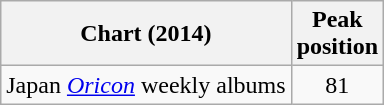<table class="wikitable sortable">
<tr>
<th>Chart (2014)</th>
<th>Peak<br>position</th>
</tr>
<tr>
<td>Japan <em><a href='#'>Oricon</a></em> weekly albums</td>
<td align="center">81</td>
</tr>
</table>
